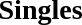<table>
<tr style="vertical-align:top">
<td><br><h3>Singles</h3>
</td>
</tr>
</table>
